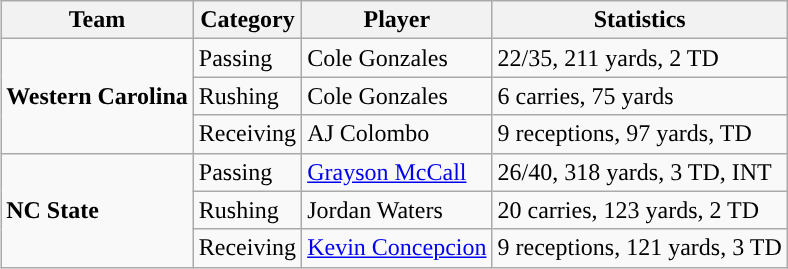<table class="wikitable" style="float: right;">
<tr>
<th>Team</th>
<th>Category</th>
<th>Player</th>
<th>Statistics</th>
</tr>
<tr>
<td rowspan=3><strong>Western Carolina</strong></td>
<td>Passing</td>
<td>Cole Gonzales</td>
<td>22/35, 211 yards, 2 TD</td>
</tr>
<tr>
<td>Rushing</td>
<td>Cole Gonzales</td>
<td>6 carries, 75 yards</td>
</tr>
<tr>
<td>Receiving</td>
<td>AJ Colombo</td>
<td>9 receptions, 97 yards, TD</td>
</tr>
<tr>
<td rowspan=3><strong>NC State</strong></td>
<td>Passing</td>
<td><a href='#'>Grayson McCall</a></td>
<td>26/40, 318 yards, 3 TD, INT</td>
</tr>
<tr>
<td>Rushing</td>
<td>Jordan Waters</td>
<td>20 carries, 123 yards, 2 TD</td>
</tr>
<tr>
<td>Receiving</td>
<td><a href='#'>Kevin Concepcion</a></td>
<td>9 receptions, 121 yards, 3 TD</td>
</tr>
</table>
